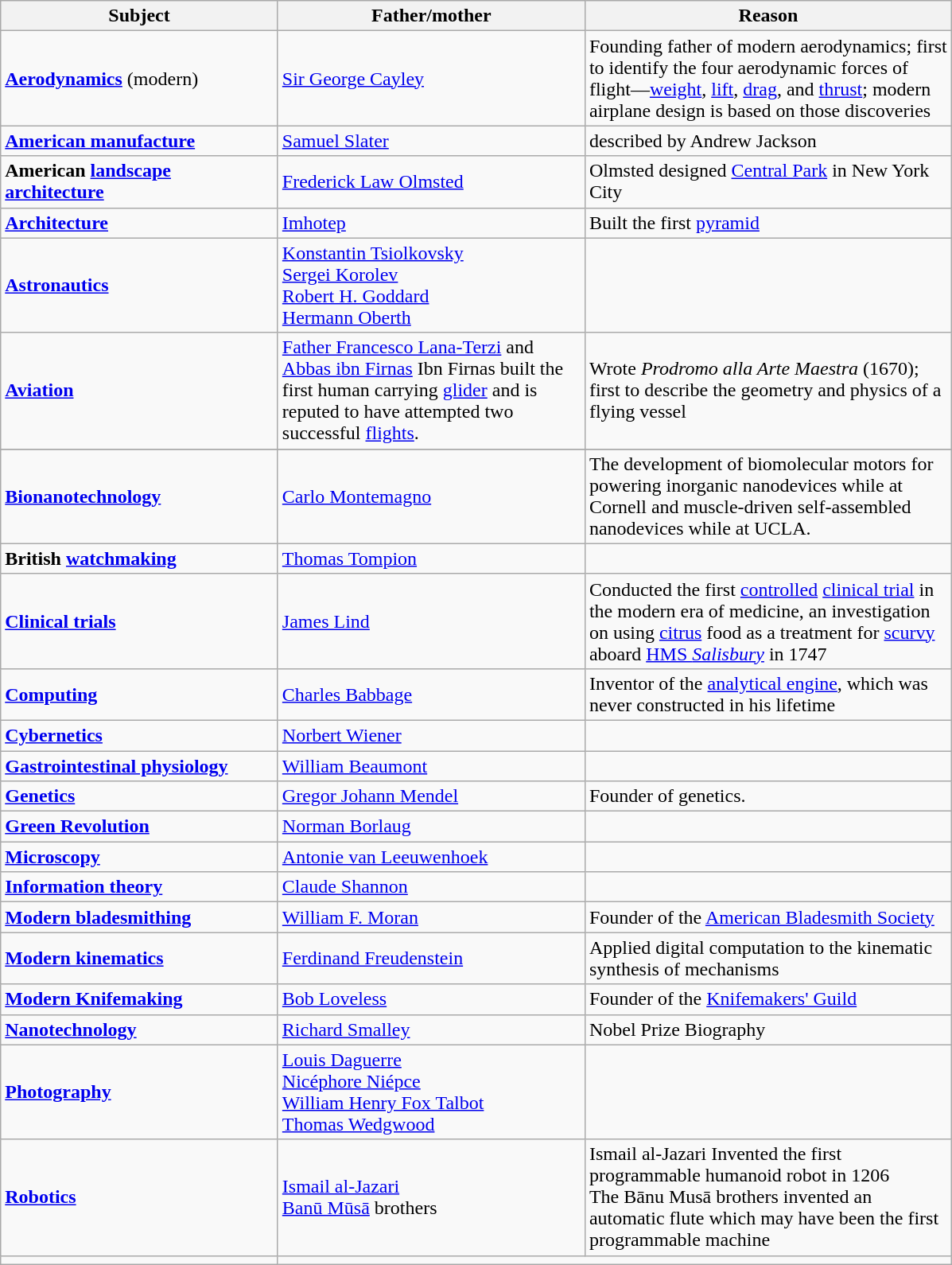<table class="wikitable sortable">
<tr>
<th width="225px">Subject</th>
<th width="250px">Father/mother</th>
<th width="300px">Reason</th>
</tr>
<tr>
<td><strong><a href='#'>Aerodynamics</a></strong> (modern)</td>
<td><a href='#'>Sir George Cayley</a></td>
<td>Founding father of modern aerodynamics; first to identify the four aerodynamic forces of flight—<a href='#'>weight</a>, <a href='#'>lift</a>, <a href='#'>drag</a>, and <a href='#'>thrust</a>; modern airplane design is based on those discoveries</td>
</tr>
<tr>
<td><strong><a href='#'>American manufacture</a></strong></td>
<td><a href='#'>Samuel Slater</a></td>
<td>described by Andrew Jackson</td>
</tr>
<tr>
<td><strong>American <a href='#'>landscape architecture</a></strong></td>
<td><a href='#'>Frederick Law Olmsted</a></td>
<td>Olmsted designed <a href='#'>Central Park</a> in New York City</td>
</tr>
<tr>
<td><strong><a href='#'>Architecture</a></strong></td>
<td><a href='#'>Imhotep</a></td>
<td>Built the first <a href='#'>pyramid</a></td>
</tr>
<tr>
<td><strong><a href='#'>Astronautics</a></strong></td>
<td><a href='#'>Konstantin Tsiolkovsky</a><br><a href='#'>Sergei Korolev</a><br><a href='#'>Robert H. Goddard</a><br><a href='#'>Hermann Oberth</a></td>
<td></td>
</tr>
<tr>
<td><strong><a href='#'>Aviation</a></strong></td>
<td><a href='#'>Father Francesco Lana-Terzi</a> and <a href='#'>Abbas ibn Firnas</a> Ibn Firnas built the first human carrying <a href='#'>glider</a> and is reputed to have attempted two successful <a href='#'>flights</a>.</td>
<td>Wrote <em>Prodromo alla Arte Maestra</em> (1670); first to describe the geometry and physics of a flying vessel</td>
</tr>
<tr>
</tr>
<tr>
<td><strong><a href='#'>Bionanotechnology</a></strong></td>
<td><a href='#'>Carlo Montemagno</a></td>
<td>The development of biomolecular motors for powering inorganic nanodevices while at Cornell and muscle-driven self-assembled nanodevices while at UCLA.</td>
</tr>
<tr>
<td><strong>British <a href='#'>watchmaking</a></strong></td>
<td><a href='#'>Thomas Tompion</a></td>
<td></td>
</tr>
<tr>
<td><strong><a href='#'>Clinical trials</a></strong></td>
<td><a href='#'>James Lind</a></td>
<td>Conducted the first <a href='#'>controlled</a> <a href='#'>clinical trial</a> in the modern era of medicine, an investigation on using <a href='#'>citrus</a> food as a treatment for <a href='#'>scurvy</a> aboard <a href='#'>HMS <em>Salisbury</em></a> in 1747</td>
</tr>
<tr>
<td><strong><a href='#'>Computing</a></strong></td>
<td><a href='#'>Charles Babbage</a></td>
<td>Inventor of the <a href='#'>analytical engine</a>, which was never constructed in his lifetime</td>
</tr>
<tr>
<td><strong><a href='#'>Cybernetics</a></strong></td>
<td><a href='#'>Norbert Wiener</a></td>
<td></td>
</tr>
<tr>
<td><strong><a href='#'>Gastrointestinal physiology</a></strong></td>
<td><a href='#'>William Beaumont</a></td>
<td></td>
</tr>
<tr>
<td><strong><a href='#'>Genetics</a></strong></td>
<td><a href='#'>Gregor Johann Mendel</a></td>
<td>Founder of genetics.</td>
</tr>
<tr>
<td><strong><a href='#'>Green Revolution</a></strong></td>
<td><a href='#'>Norman Borlaug</a></td>
<td></td>
</tr>
<tr>
<td><strong><a href='#'>Microscopy</a></strong></td>
<td><a href='#'>Antonie van Leeuwenhoek</a></td>
<td></td>
</tr>
<tr>
<td><strong><a href='#'>Information theory</a></strong></td>
<td><a href='#'>Claude Shannon</a></td>
<td></td>
</tr>
<tr>
<td><strong><a href='#'>Modern bladesmithing</a></strong></td>
<td><a href='#'>William F. Moran</a></td>
<td>Founder of the <a href='#'>American Bladesmith Society</a></td>
</tr>
<tr>
<td><strong><a href='#'>Modern kinematics</a></strong></td>
<td><a href='#'>Ferdinand Freudenstein</a></td>
<td>Applied digital computation to the kinematic synthesis of mechanisms</td>
</tr>
<tr>
<td><strong><a href='#'>Modern Knifemaking</a></strong></td>
<td><a href='#'>Bob Loveless</a></td>
<td>Founder of the <a href='#'>Knifemakers' Guild</a></td>
</tr>
<tr>
<td><strong><a href='#'>Nanotechnology</a></strong></td>
<td><a href='#'>Richard Smalley</a></td>
<td>Nobel Prize Biography</td>
</tr>
<tr>
<td><strong><a href='#'>Photography</a></strong></td>
<td><a href='#'>Louis Daguerre</a><br><a href='#'>Nicéphore Niépce</a><br><a href='#'>William Henry Fox Talbot</a><br><a href='#'>Thomas Wedgwood</a></td>
<td></td>
</tr>
<tr>
<td><strong><a href='#'>Robotics</a></strong></td>
<td><a href='#'>Ismail al-Jazari</a><br><a href='#'>Banū Mūsā</a> brothers</td>
<td>Ismail al-Jazari Invented the first programmable humanoid robot in 1206<br>The Bānu Musā brothers invented an automatic flute which may have been the first programmable machine</td>
</tr>
<tr>
<td></td>
</tr>
</table>
